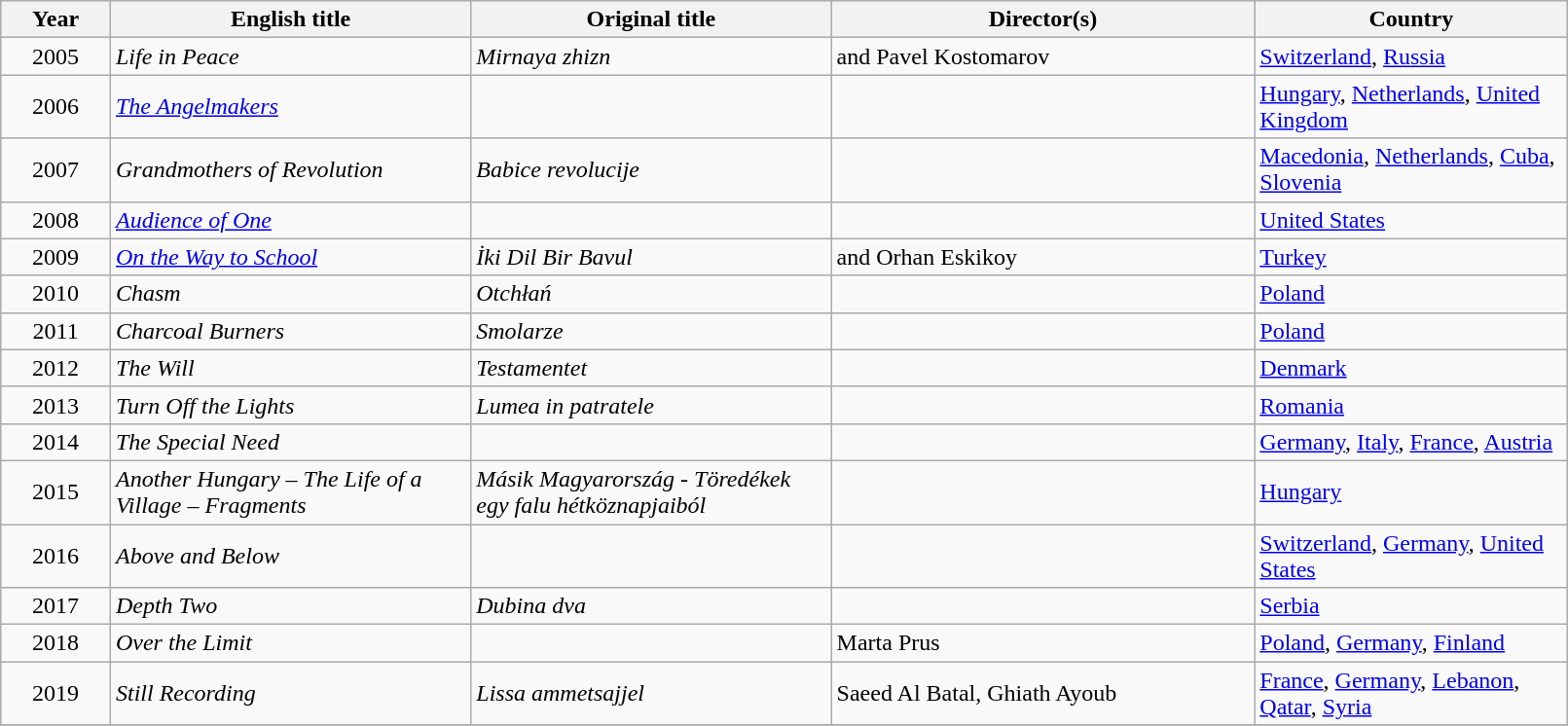<table class="sortable wikitable" width="85%">
<tr>
<th width="7%">Year</th>
<th width="23%">English title</th>
<th width="23%">Original title</th>
<th width="27%">Director(s)</th>
<th width="20%">Country</th>
</tr>
<tr>
<td style="text-align:center;">2005</td>
<td><em>Life in Peace</em></td>
<td><em>Mirnaya zhizn</em></td>
<td> and Pavel Kostomarov</td>
<td><a href='#'>Switzerland</a>, <a href='#'>Russia</a></td>
</tr>
<tr>
<td style="text-align:center;">2006</td>
<td><em><a href='#'>The Angelmakers</a></em></td>
<td></td>
<td></td>
<td><a href='#'>Hungary</a>, <a href='#'>Netherlands</a>, <a href='#'>United Kingdom</a></td>
</tr>
<tr>
<td style="text-align:center;">2007</td>
<td><em>Grandmothers of Revolution</em></td>
<td><em>Babice revolucije</em></td>
<td></td>
<td><a href='#'>Macedonia</a>, <a href='#'>Netherlands</a>, <a href='#'>Cuba</a>, <a href='#'>Slovenia</a></td>
</tr>
<tr>
<td style="text-align:center;">2008</td>
<td><em><a href='#'>Audience of One</a></em></td>
<td></td>
<td></td>
<td><a href='#'>United States</a></td>
</tr>
<tr>
<td style="text-align:center;">2009</td>
<td><em><a href='#'>On the Way to School</a></em></td>
<td><em>İki Dil Bir Bavul</em></td>
<td> and Orhan Eskikoy</td>
<td><a href='#'>Turkey</a></td>
</tr>
<tr>
<td style="text-align:center;">2010</td>
<td><em>Chasm</em></td>
<td><em>Otchłań</em></td>
<td></td>
<td><a href='#'>Poland</a></td>
</tr>
<tr>
<td style="text-align:center;">2011</td>
<td><em>Charcoal Burners</em></td>
<td><em>Smolarze</em></td>
<td></td>
<td><a href='#'>Poland</a></td>
</tr>
<tr>
<td style="text-align:center;">2012</td>
<td><em>The Will</em></td>
<td><em>Testamentet</em></td>
<td></td>
<td><a href='#'>Denmark</a></td>
</tr>
<tr>
<td style="text-align:center;">2013</td>
<td><em>Turn Off the Lights</em></td>
<td><em>Lumea in patratele</em></td>
<td></td>
<td><a href='#'>Romania</a></td>
</tr>
<tr>
<td style="text-align:center;">2014</td>
<td><em>The Special Need</em></td>
<td></td>
<td></td>
<td><a href='#'>Germany</a>, <a href='#'>Italy</a>, <a href='#'>France</a>, <a href='#'>Austria</a></td>
</tr>
<tr>
<td style="text-align:center;">2015</td>
<td><em>Another Hungary – The Life of a Village – Fragments</em></td>
<td><em>Másik Magyarország - Töredékek egy falu hétköznapjaiból</em></td>
<td></td>
<td><a href='#'>Hungary</a></td>
</tr>
<tr>
<td style="text-align:center;">2016</td>
<td><em>Above and Below</em></td>
<td></td>
<td></td>
<td><a href='#'>Switzerland</a>, <a href='#'>Germany</a>, <a href='#'>United States</a></td>
</tr>
<tr>
<td style="text-align:center;">2017</td>
<td><em>Depth Two</em></td>
<td><em>Dubina dva</em></td>
<td></td>
<td><a href='#'>Serbia</a></td>
</tr>
<tr>
<td style="text-align:center;">2018</td>
<td><em>Over the Limit</em></td>
<td></td>
<td>Marta Prus</td>
<td><a href='#'>Poland</a>, <a href='#'>Germany</a>, <a href='#'>Finland</a></td>
</tr>
<tr>
<td style="text-align:center;">2019</td>
<td><em>Still Recording</em></td>
<td><em>Lissa ammetsajjel</em></td>
<td>Saeed Al Batal, Ghiath Ayoub</td>
<td><a href='#'>France</a>, <a href='#'>Germany</a>, <a href='#'>Lebanon</a>, <a href='#'>Qatar</a>, <a href='#'>Syria</a></td>
</tr>
<tr>
</tr>
</table>
